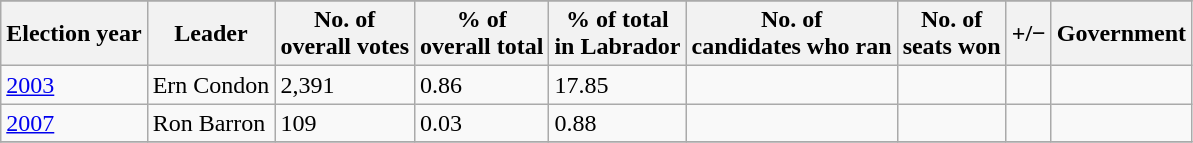<table class="wikitable plainrowheaders">
<tr>
</tr>
<tr>
<th scope="col">Election year</th>
<th scope="col">Leader</th>
<th scope="col">No. of<br>overall votes</th>
<th scope="col">% of<br>overall total</th>
<th scope="col">% of total<br>in Labrador</th>
<th scope="col">No. of<br>candidates who ran</th>
<th scope="col">No. of<br>seats won</th>
<th scope="col">+/−</th>
<th scope="col">Government</th>
</tr>
<tr>
<td><a href='#'>2003</a></td>
<td>Ern Condon</td>
<td>2,391</td>
<td>0.86</td>
<td>17.85</td>
<td></td>
<td></td>
<td></td>
<td></td>
</tr>
<tr>
<td><a href='#'>2007</a></td>
<td>Ron Barron</td>
<td>109</td>
<td>0.03</td>
<td>0.88</td>
<td></td>
<td></td>
<td></td>
<td></td>
</tr>
<tr>
</tr>
</table>
